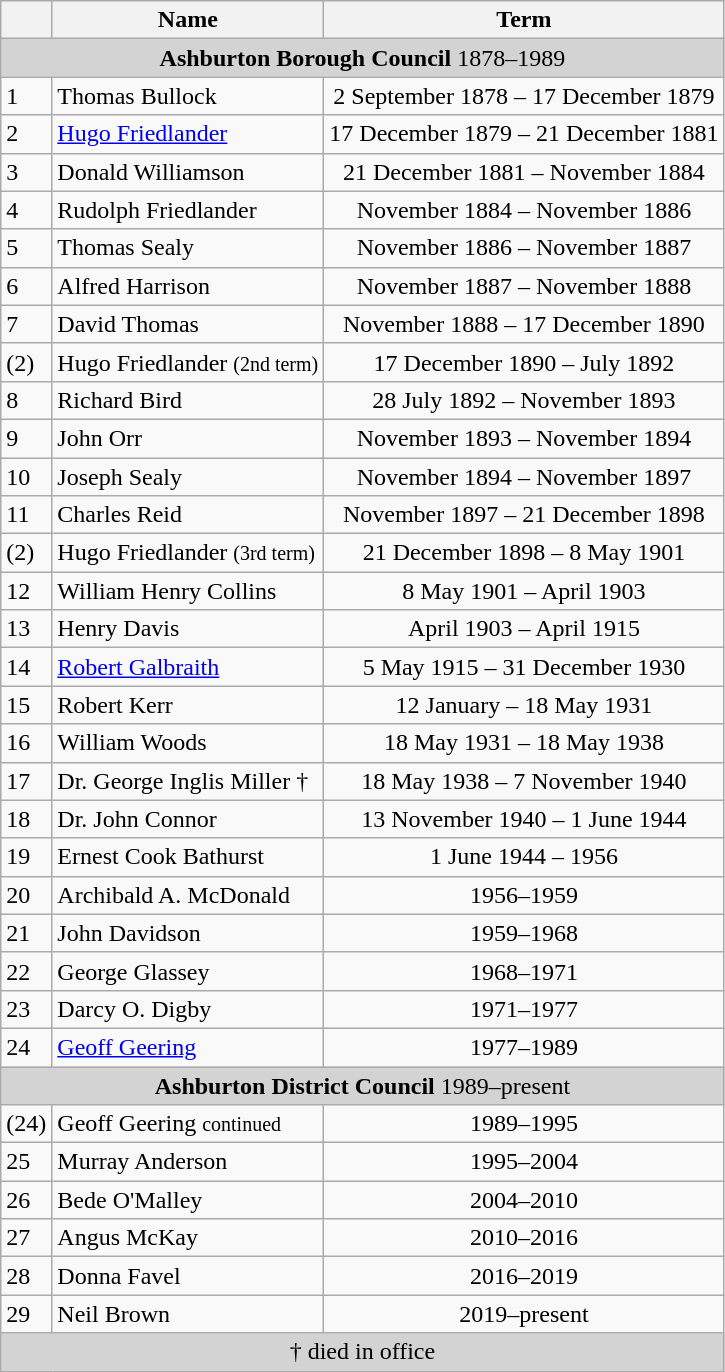<table class="wikitable">
<tr>
<th></th>
<th>Name</th>
<th>Term</th>
</tr>
<tr>
<td colspan=3 style="text-align: center; background: lightgrey"><strong>Ashburton Borough Council</strong> 1878–1989</td>
</tr>
<tr>
<td>1</td>
<td>Thomas Bullock</td>
<td align=center>2 September 1878 – 17 December 1879</td>
</tr>
<tr>
<td>2</td>
<td><a href='#'>Hugo Friedlander</a></td>
<td align=center>17 December 1879 – 21 December 1881</td>
</tr>
<tr>
<td>3</td>
<td>Donald Williamson</td>
<td align=center>21 December 1881 – November 1884</td>
</tr>
<tr>
<td>4</td>
<td>Rudolph Friedlander</td>
<td align=center>November 1884 – November 1886</td>
</tr>
<tr>
<td>5</td>
<td>Thomas Sealy</td>
<td align=center>November 1886 – November 1887</td>
</tr>
<tr>
<td>6</td>
<td>Alfred Harrison</td>
<td align=center>November 1887 – November 1888</td>
</tr>
<tr>
<td>7</td>
<td>David Thomas</td>
<td align=center>November 1888 – 17 December 1890</td>
</tr>
<tr>
<td>(2)</td>
<td>Hugo Friedlander <small>(2nd term)</small></td>
<td align=center>17 December 1890 – July 1892</td>
</tr>
<tr>
<td>8</td>
<td>Richard Bird</td>
<td align=center>28 July 1892 – November 1893</td>
</tr>
<tr>
<td>9</td>
<td>John Orr</td>
<td align=center>November 1893 – November 1894</td>
</tr>
<tr>
<td>10</td>
<td>Joseph Sealy</td>
<td align=center>November 1894 – November 1897</td>
</tr>
<tr>
<td>11</td>
<td>Charles Reid</td>
<td align=center>November 1897 – 21 December 1898</td>
</tr>
<tr>
<td>(2)</td>
<td>Hugo Friedlander <small>(3rd term)</small></td>
<td align=center>21 December 1898 – 8 May 1901</td>
</tr>
<tr>
<td>12</td>
<td>William Henry Collins</td>
<td align=center>8 May 1901 – April 1903</td>
</tr>
<tr>
<td>13</td>
<td>Henry Davis</td>
<td align=center>April 1903 – April 1915</td>
</tr>
<tr>
<td>14</td>
<td><a href='#'>Robert Galbraith</a></td>
<td align=center>5 May 1915 – 31 December 1930</td>
</tr>
<tr>
<td>15</td>
<td>Robert Kerr</td>
<td align=center>12 January – 18 May 1931</td>
</tr>
<tr>
<td>16</td>
<td>William Woods</td>
<td align=center>18 May 1931 – 18 May 1938</td>
</tr>
<tr>
<td>17</td>
<td>Dr. George Inglis Miller †</td>
<td align=center>18 May 1938 – 7 November 1940</td>
</tr>
<tr>
<td>18</td>
<td>Dr. John Connor</td>
<td align=center>13 November 1940 – 1 June 1944</td>
</tr>
<tr>
<td>19</td>
<td>Ernest Cook Bathurst</td>
<td align=center>1 June 1944 – 1956</td>
</tr>
<tr>
<td>20</td>
<td>Archibald A. McDonald</td>
<td align=center>1956–1959</td>
</tr>
<tr>
<td>21</td>
<td>John Davidson</td>
<td align=center>1959–1968</td>
</tr>
<tr>
<td>22</td>
<td>George Glassey</td>
<td align=center>1968–1971</td>
</tr>
<tr>
<td>23</td>
<td>Darcy O. Digby</td>
<td align=center>1971–1977</td>
</tr>
<tr>
<td>24</td>
<td><a href='#'>Geoff Geering</a></td>
<td align=center>1977–1989</td>
</tr>
<tr>
<td colspan=3 style="text-align: center; background: lightgrey"><strong>Ashburton District Council</strong> 1989–present</td>
</tr>
<tr>
<td>(24)</td>
<td>Geoff Geering <small>continued</small></td>
<td align=center>1989–1995</td>
</tr>
<tr>
<td>25</td>
<td>Murray Anderson</td>
<td align=center>1995–2004</td>
</tr>
<tr>
<td>26</td>
<td>Bede O'Malley</td>
<td align=center>2004–2010</td>
</tr>
<tr>
<td>27</td>
<td>Angus McKay</td>
<td align=center>2010–2016</td>
</tr>
<tr>
<td>28</td>
<td>Donna Favel</td>
<td align=center>2016–2019</td>
</tr>
<tr>
<td>29</td>
<td>Neil Brown</td>
<td align=center>2019–present</td>
</tr>
<tr>
<td colspan=3 style="text-align: center; background: lightgrey">† <span>died in office</span></td>
</tr>
</table>
